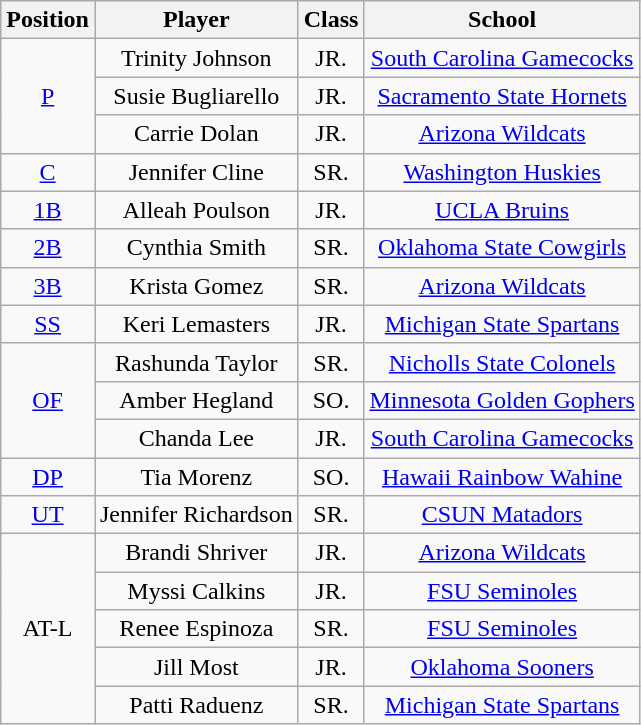<table class="wikitable">
<tr>
<th>Position</th>
<th>Player</th>
<th>Class</th>
<th>School</th>
</tr>
<tr align=center>
<td rowspan=3><a href='#'>P</a></td>
<td>Trinity Johnson</td>
<td>JR.</td>
<td><a href='#'>South Carolina Gamecocks</a></td>
</tr>
<tr align=center>
<td>Susie Bugliarello</td>
<td>JR.</td>
<td><a href='#'>Sacramento State Hornets</a></td>
</tr>
<tr align=center>
<td>Carrie Dolan</td>
<td>JR.</td>
<td><a href='#'>Arizona Wildcats</a></td>
</tr>
<tr align=center>
<td rowspan=1><a href='#'>C</a></td>
<td>Jennifer Cline</td>
<td>SR.</td>
<td><a href='#'>Washington Huskies</a></td>
</tr>
<tr align=center>
<td rowspan=1><a href='#'>1B</a></td>
<td>Alleah Poulson</td>
<td>JR.</td>
<td><a href='#'>UCLA Bruins</a></td>
</tr>
<tr align=center>
<td rowspan=1><a href='#'>2B</a></td>
<td>Cynthia Smith</td>
<td>SR.</td>
<td><a href='#'>Oklahoma State Cowgirls</a></td>
</tr>
<tr align=center>
<td rowspan=1><a href='#'>3B</a></td>
<td>Krista Gomez</td>
<td>SR.</td>
<td><a href='#'>Arizona Wildcats</a></td>
</tr>
<tr align=center>
<td rowspan=1><a href='#'>SS</a></td>
<td>Keri Lemasters</td>
<td>JR.</td>
<td><a href='#'>Michigan State Spartans</a></td>
</tr>
<tr align=center>
<td rowspan=3><a href='#'>OF</a></td>
<td>Rashunda Taylor</td>
<td>SR.</td>
<td><a href='#'>Nicholls State Colonels</a></td>
</tr>
<tr align=center>
<td>Amber Hegland</td>
<td>SO.</td>
<td><a href='#'>Minnesota Golden Gophers</a></td>
</tr>
<tr align=center>
<td>Chanda Lee</td>
<td>JR.</td>
<td><a href='#'>South Carolina Gamecocks</a></td>
</tr>
<tr align=center>
<td rowspan=1><a href='#'>DP</a></td>
<td>Tia Morenz</td>
<td>SO.</td>
<td><a href='#'>Hawaii Rainbow Wahine</a></td>
</tr>
<tr align=center>
<td rowspan=1><a href='#'>UT</a></td>
<td>Jennifer Richardson</td>
<td>SR.</td>
<td><a href='#'>CSUN Matadors</a></td>
</tr>
<tr align=center>
<td rowspan=5>AT-L</td>
<td>Brandi Shriver</td>
<td>JR.</td>
<td><a href='#'>Arizona Wildcats</a></td>
</tr>
<tr align=center>
<td>Myssi Calkins</td>
<td>JR.</td>
<td><a href='#'>FSU Seminoles</a></td>
</tr>
<tr align=center>
<td>Renee Espinoza</td>
<td>SR.</td>
<td><a href='#'>FSU Seminoles</a></td>
</tr>
<tr align=center>
<td>Jill Most</td>
<td>JR.</td>
<td><a href='#'>Oklahoma Sooners</a></td>
</tr>
<tr align=center>
<td>Patti Raduenz</td>
<td>SR.</td>
<td><a href='#'>Michigan State Spartans</a></td>
</tr>
</table>
